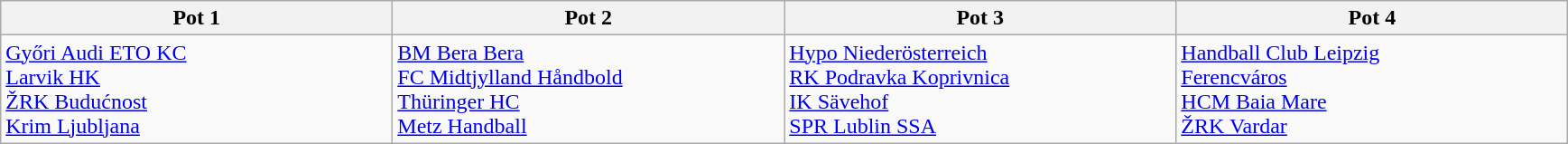<table class="wikitable">
<tr>
<th width=15%>Pot 1</th>
<th width=15%>Pot 2</th>
<th width=15%>Pot 3</th>
<th width=15%>Pot 4</th>
</tr>
<tr>
<td valign="top"> <a href='#'>Győri Audi ETO KC</a><br> <a href='#'>Larvik HK</a><br> <a href='#'>ŽRK Budućnost</a><br> <a href='#'>Krim Ljubljana</a></td>
<td valign="top"> <a href='#'>BM Bera Bera</a><br> <a href='#'>FC Midtjylland Håndbold</a><br> <a href='#'>Thüringer HC</a><br> <a href='#'>Metz Handball</a></td>
<td valign="top"> <a href='#'>Hypo Niederösterreich</a><br> <a href='#'>RK Podravka Koprivnica</a><br> <a href='#'>IK Sävehof</a><br> <a href='#'>SPR Lublin SSA</a></td>
<td valign="top"> <a href='#'>Handball Club Leipzig</a><br> <a href='#'>Ferencváros</a><br> <a href='#'>HCM Baia Mare</a><br> <a href='#'>ŽRK Vardar</a></td>
</tr>
</table>
